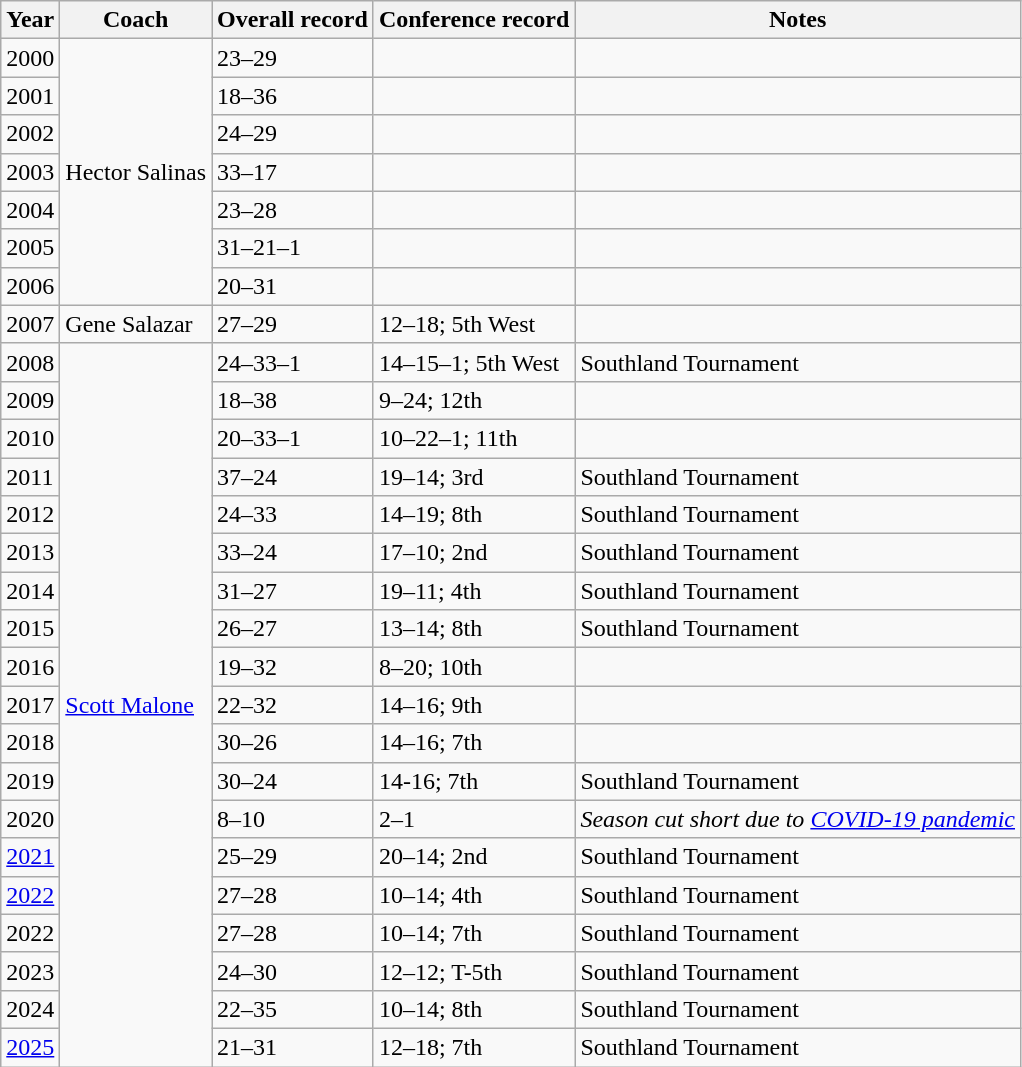<table class="wikitable">
<tr>
<th>Year</th>
<th>Coach</th>
<th>Overall record</th>
<th>Conference record</th>
<th>Notes</th>
</tr>
<tr>
<td>2000</td>
<td rowspan="7">Hector Salinas</td>
<td>23–29</td>
<td> </td>
<td></td>
</tr>
<tr>
<td>2001</td>
<td>18–36</td>
<td> </td>
<td></td>
</tr>
<tr>
<td>2002</td>
<td>24–29</td>
<td> </td>
<td></td>
</tr>
<tr>
<td>2003</td>
<td>33–17</td>
<td> </td>
<td></td>
</tr>
<tr>
<td>2004</td>
<td>23–28</td>
<td> </td>
<td></td>
</tr>
<tr>
<td>2005</td>
<td>31–21–1</td>
<td> </td>
<td></td>
</tr>
<tr>
<td>2006</td>
<td>20–31</td>
<td> </td>
<td></td>
</tr>
<tr>
<td>2007</td>
<td>Gene Salazar</td>
<td>27–29</td>
<td>12–18; 5th West</td>
<td></td>
</tr>
<tr>
<td>2008</td>
<td rowspan="19"><a href='#'>Scott Malone</a></td>
<td>24–33–1</td>
<td>14–15–1; 5th West</td>
<td>Southland Tournament</td>
</tr>
<tr>
<td>2009</td>
<td>18–38</td>
<td>9–24; 12th</td>
<td></td>
</tr>
<tr>
<td>2010</td>
<td>20–33–1</td>
<td>10–22–1; 11th</td>
<td></td>
</tr>
<tr>
<td>2011</td>
<td>37–24</td>
<td>19–14; 3rd</td>
<td>Southland Tournament</td>
</tr>
<tr>
<td>2012</td>
<td>24–33</td>
<td>14–19; 8th</td>
<td>Southland Tournament</td>
</tr>
<tr>
<td>2013</td>
<td>33–24</td>
<td>17–10; 2nd</td>
<td>Southland Tournament</td>
</tr>
<tr>
<td>2014</td>
<td>31–27</td>
<td>19–11; 4th</td>
<td>Southland Tournament</td>
</tr>
<tr>
<td>2015</td>
<td>26–27</td>
<td>13–14; 8th</td>
<td>Southland Tournament</td>
</tr>
<tr>
<td>2016</td>
<td>19–32</td>
<td>8–20; 10th</td>
<td></td>
</tr>
<tr>
<td>2017</td>
<td>22–32</td>
<td>14–16; 9th</td>
<td></td>
</tr>
<tr>
<td>2018</td>
<td>30–26</td>
<td>14–16; 7th</td>
<td></td>
</tr>
<tr>
<td>2019</td>
<td>30–24</td>
<td>14-16; 7th</td>
<td>Southland Tournament</td>
</tr>
<tr>
<td>2020</td>
<td>8–10</td>
<td>2–1</td>
<td><em>Season cut short due to <a href='#'>COVID-19 pandemic</a></em></td>
</tr>
<tr>
<td><a href='#'>2021</a></td>
<td>25–29</td>
<td>20–14; 2nd</td>
<td>Southland Tournament</td>
</tr>
<tr>
<td><a href='#'>2022</a></td>
<td>27–28</td>
<td>10–14; 4th</td>
<td>Southland Tournament</td>
</tr>
<tr>
<td>2022</td>
<td>27–28</td>
<td>10–14; 7th</td>
<td>Southland Tournament</td>
</tr>
<tr>
<td>2023</td>
<td>24–30</td>
<td>12–12; T-5th</td>
<td>Southland Tournament</td>
</tr>
<tr>
<td>2024</td>
<td>22–35</td>
<td>10–14; 8th</td>
<td>Southland Tournament</td>
</tr>
<tr>
<td><a href='#'>2025</a></td>
<td>21–31</td>
<td>12–18; 7th</td>
<td>Southland Tournament</td>
</tr>
</table>
